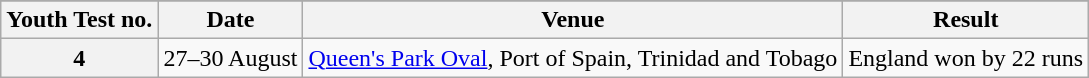<table class="wikitable">
<tr>
</tr>
<tr>
<th scope="col">Youth Test no.</th>
<th scope="col">Date</th>
<th scope="col">Venue</th>
<th scope="col">Result</th>
</tr>
<tr>
<th scope="row">4</th>
<td>27–30 August</td>
<td><a href='#'>Queen's Park Oval</a>, Port of Spain, Trinidad and Tobago</td>
<td>England won by 22 runs</td>
</tr>
</table>
